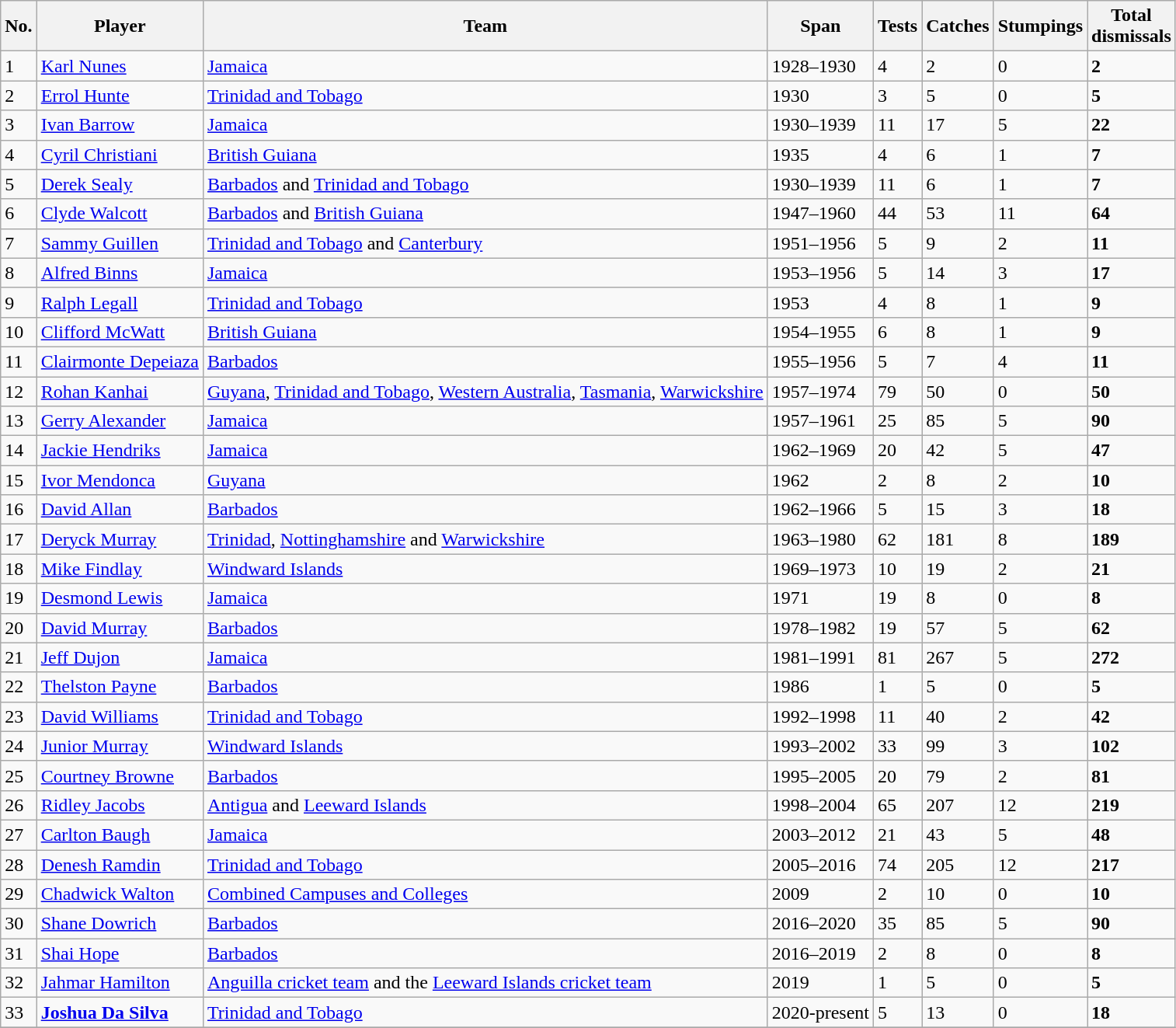<table class="wikitable sortable">
<tr>
<th>No.</th>
<th>Player</th>
<th>Team</th>
<th>Span</th>
<th>Tests</th>
<th>Catches</th>
<th>Stumpings</th>
<th>Total<br>dismissals</th>
</tr>
<tr>
<td>1</td>
<td><a href='#'>Karl Nunes</a></td>
<td><a href='#'>Jamaica</a></td>
<td>1928–1930</td>
<td>4</td>
<td>2</td>
<td>0</td>
<td><strong>2</strong></td>
</tr>
<tr>
<td>2</td>
<td><a href='#'>Errol Hunte</a></td>
<td><a href='#'>Trinidad and Tobago</a></td>
<td>1930</td>
<td>3</td>
<td>5</td>
<td>0</td>
<td><strong>5</strong></td>
</tr>
<tr>
<td>3</td>
<td><a href='#'>Ivan Barrow</a></td>
<td><a href='#'>Jamaica</a></td>
<td>1930–1939</td>
<td>11</td>
<td>17</td>
<td>5</td>
<td><strong>22</strong></td>
</tr>
<tr>
<td>4</td>
<td><a href='#'>Cyril Christiani</a></td>
<td><a href='#'>British Guiana</a></td>
<td>1935</td>
<td>4</td>
<td>6</td>
<td>1</td>
<td><strong>7</strong></td>
</tr>
<tr>
<td>5</td>
<td><a href='#'>Derek Sealy</a></td>
<td><a href='#'>Barbados</a> and <a href='#'>Trinidad and Tobago</a></td>
<td>1930–1939</td>
<td>11</td>
<td>6</td>
<td>1</td>
<td><strong>7</strong></td>
</tr>
<tr>
<td>6</td>
<td><a href='#'>Clyde Walcott </a></td>
<td><a href='#'>Barbados</a> and <a href='#'>British Guiana</a></td>
<td>1947–1960</td>
<td>44</td>
<td>53</td>
<td>11</td>
<td><strong>64</strong></td>
</tr>
<tr>
<td>7</td>
<td><a href='#'>Sammy Guillen</a></td>
<td><a href='#'>Trinidad and Tobago</a> and <a href='#'>Canterbury</a></td>
<td>1951–1956</td>
<td>5</td>
<td>9</td>
<td>2</td>
<td><strong>11</strong></td>
</tr>
<tr>
<td>8</td>
<td><a href='#'>Alfred Binns</a></td>
<td><a href='#'>Jamaica</a></td>
<td>1953–1956</td>
<td>5</td>
<td>14</td>
<td>3</td>
<td><strong>17</strong></td>
</tr>
<tr>
<td>9</td>
<td><a href='#'>Ralph Legall</a></td>
<td><a href='#'>Trinidad and Tobago</a></td>
<td>1953</td>
<td>4</td>
<td>8</td>
<td>1</td>
<td><strong>9</strong></td>
</tr>
<tr>
<td>10</td>
<td><a href='#'>Clifford McWatt</a></td>
<td><a href='#'>British Guiana</a></td>
<td>1954–1955</td>
<td>6</td>
<td>8</td>
<td>1</td>
<td><strong>9</strong></td>
</tr>
<tr>
<td>11</td>
<td><a href='#'>Clairmonte Depeiaza</a></td>
<td><a href='#'>Barbados</a></td>
<td>1955–1956</td>
<td>5</td>
<td>7</td>
<td>4</td>
<td><strong>11</strong></td>
</tr>
<tr>
<td>12</td>
<td><a href='#'>Rohan Kanhai</a></td>
<td><a href='#'>Guyana</a>, <a href='#'>Trinidad and Tobago</a>, <a href='#'>Western Australia</a>, <a href='#'>Tasmania</a>, <a href='#'>Warwickshire</a></td>
<td>1957–1974</td>
<td>79</td>
<td>50</td>
<td>0</td>
<td><strong>50</strong></td>
</tr>
<tr>
<td>13</td>
<td><a href='#'>Gerry Alexander</a></td>
<td><a href='#'>Jamaica</a></td>
<td>1957–1961</td>
<td>25</td>
<td>85</td>
<td>5</td>
<td><strong>90</strong></td>
</tr>
<tr>
<td>14</td>
<td><a href='#'>Jackie Hendriks</a></td>
<td><a href='#'>Jamaica</a></td>
<td>1962–1969</td>
<td>20</td>
<td>42</td>
<td>5</td>
<td><strong>47</strong></td>
</tr>
<tr>
<td>15</td>
<td><a href='#'>Ivor Mendonca</a></td>
<td><a href='#'>Guyana</a></td>
<td>1962</td>
<td>2</td>
<td>8</td>
<td>2</td>
<td><strong>10</strong></td>
</tr>
<tr>
<td>16</td>
<td><a href='#'>David Allan</a></td>
<td><a href='#'>Barbados</a></td>
<td>1962–1966</td>
<td>5</td>
<td>15</td>
<td>3</td>
<td><strong>18</strong></td>
</tr>
<tr>
<td>17</td>
<td><a href='#'>Deryck Murray</a></td>
<td><a href='#'>Trinidad</a>, <a href='#'>Nottinghamshire</a> and <a href='#'>Warwickshire</a></td>
<td>1963–1980</td>
<td>62</td>
<td>181</td>
<td>8</td>
<td><strong>189</strong></td>
</tr>
<tr>
<td>18</td>
<td><a href='#'>Mike Findlay</a></td>
<td><a href='#'>Windward Islands</a></td>
<td>1969–1973</td>
<td>10</td>
<td>19</td>
<td>2</td>
<td><strong>21</strong></td>
</tr>
<tr>
<td>19</td>
<td><a href='#'>Desmond Lewis</a></td>
<td><a href='#'>Jamaica</a></td>
<td>1971</td>
<td>19</td>
<td>8</td>
<td>0</td>
<td><strong>8</strong></td>
</tr>
<tr>
<td>20</td>
<td><a href='#'>David Murray</a></td>
<td><a href='#'>Barbados</a></td>
<td>1978–1982</td>
<td>19</td>
<td>57</td>
<td>5</td>
<td><strong>62</strong></td>
</tr>
<tr>
<td>21</td>
<td><a href='#'>Jeff Dujon</a></td>
<td><a href='#'>Jamaica</a></td>
<td>1981–1991</td>
<td>81</td>
<td>267</td>
<td>5</td>
<td><strong>272</strong></td>
</tr>
<tr>
<td>22</td>
<td><a href='#'>Thelston Payne</a></td>
<td><a href='#'>Barbados</a></td>
<td>1986</td>
<td>1</td>
<td>5</td>
<td>0</td>
<td><strong>5</strong></td>
</tr>
<tr>
<td>23</td>
<td><a href='#'>David Williams</a></td>
<td><a href='#'>Trinidad and Tobago</a></td>
<td>1992–1998</td>
<td>11</td>
<td>40</td>
<td>2</td>
<td><strong>42</strong></td>
</tr>
<tr>
<td>24</td>
<td><a href='#'>Junior Murray</a></td>
<td><a href='#'>Windward Islands</a></td>
<td>1993–2002</td>
<td>33</td>
<td>99</td>
<td>3</td>
<td><strong>102</strong></td>
</tr>
<tr>
<td>25</td>
<td><a href='#'>Courtney Browne</a></td>
<td><a href='#'>Barbados</a></td>
<td>1995–2005</td>
<td>20</td>
<td>79</td>
<td>2</td>
<td><strong>81</strong></td>
</tr>
<tr>
<td>26</td>
<td><a href='#'>Ridley Jacobs</a></td>
<td><a href='#'>Antigua</a> and <a href='#'>Leeward Islands</a></td>
<td>1998–2004</td>
<td>65</td>
<td>207</td>
<td>12</td>
<td><strong>219</strong></td>
</tr>
<tr>
<td>27</td>
<td><a href='#'>Carlton Baugh</a></td>
<td><a href='#'>Jamaica</a></td>
<td>2003–2012</td>
<td>21</td>
<td>43</td>
<td>5</td>
<td><strong>48</strong></td>
</tr>
<tr>
<td>28</td>
<td><a href='#'>Denesh Ramdin</a></td>
<td><a href='#'>Trinidad and Tobago</a></td>
<td>2005–2016</td>
<td>74</td>
<td>205</td>
<td>12</td>
<td><strong>217</strong></td>
</tr>
<tr>
<td>29</td>
<td><a href='#'>Chadwick Walton</a></td>
<td><a href='#'>Combined Campuses and Colleges</a></td>
<td>2009</td>
<td>2</td>
<td>10</td>
<td>0</td>
<td><strong>10</strong></td>
</tr>
<tr>
<td>30</td>
<td><a href='#'>Shane Dowrich</a></td>
<td><a href='#'>Barbados</a></td>
<td>2016–2020</td>
<td>35</td>
<td>85</td>
<td>5</td>
<td><strong>90</strong></td>
</tr>
<tr>
<td>31</td>
<td><a href='#'>Shai Hope</a></td>
<td><a href='#'>Barbados</a></td>
<td>2016–2019</td>
<td>2</td>
<td>8</td>
<td>0</td>
<td><strong>8</strong></td>
</tr>
<tr>
<td>32</td>
<td><a href='#'>Jahmar Hamilton</a></td>
<td><a href='#'>Anguilla cricket team</a> and the <a href='#'>Leeward Islands cricket team</a></td>
<td>2019</td>
<td>1</td>
<td>5</td>
<td>0</td>
<td><strong>5</strong></td>
</tr>
<tr>
<td>33</td>
<td><strong><a href='#'>Joshua Da Silva</a></strong></td>
<td><a href='#'>Trinidad and Tobago</a></td>
<td>2020-present</td>
<td>5</td>
<td>13</td>
<td>0</td>
<td><strong>18</strong></td>
</tr>
<tr>
</tr>
</table>
